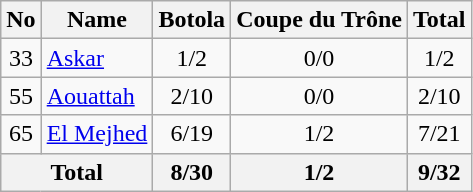<table class="wikitable" style="text-align: center">
<tr>
<th>No</th>
<th>Name</th>
<th>Botola</th>
<th>Coupe du Trône</th>
<th>Total</th>
</tr>
<tr>
<td>33</td>
<td align=left> <a href='#'>Askar</a></td>
<td>1/2</td>
<td>0/0</td>
<td>1/2</td>
</tr>
<tr>
<td>55</td>
<td align=left> <a href='#'>Aouattah</a></td>
<td>2/10</td>
<td>0/0</td>
<td>2/10</td>
</tr>
<tr>
<td>65</td>
<td align=left> <a href='#'>El Mejhed</a></td>
<td>6/19</td>
<td>1/2</td>
<td>7/21</td>
</tr>
<tr>
<th colspan=2>Total</th>
<th>8/30</th>
<th>1/2</th>
<th>9/32</th>
</tr>
</table>
